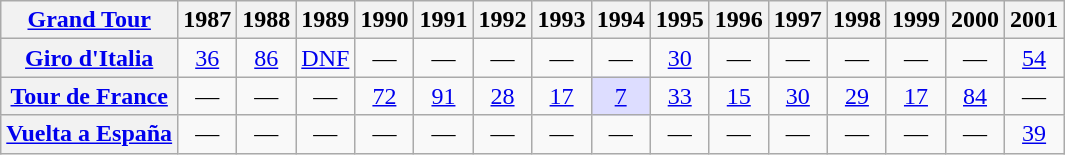<table class="wikitable plainrowheaders">
<tr>
<th scope="col"><a href='#'>Grand Tour</a></th>
<th scope="col">1987</th>
<th scope="col">1988</th>
<th scope="col">1989</th>
<th scope="col">1990</th>
<th scope="col">1991</th>
<th scope="col">1992</th>
<th scope="col">1993</th>
<th scope="col">1994</th>
<th scope="col">1995</th>
<th scope="col">1996</th>
<th scope="col">1997</th>
<th scope="col">1998</th>
<th scope="col">1999</th>
<th scope="col">2000</th>
<th scope="col">2001</th>
</tr>
<tr style="text-align:center;">
<th scope="row"> <a href='#'>Giro d'Italia</a></th>
<td style="text-align:center;"><a href='#'>36</a></td>
<td style="text-align:center;"><a href='#'>86</a></td>
<td style="text-align:center;"><a href='#'>DNF</a></td>
<td>—</td>
<td>—</td>
<td>—</td>
<td>—</td>
<td>—</td>
<td style="text-align:center;"><a href='#'>30</a></td>
<td>—</td>
<td>—</td>
<td>—</td>
<td>—</td>
<td>—</td>
<td style="text-align:center;"><a href='#'>54</a></td>
</tr>
<tr style="text-align:center;">
<th scope="row"> <a href='#'>Tour de France</a></th>
<td>—</td>
<td>—</td>
<td>—</td>
<td style="text-align:center;"><a href='#'>72</a></td>
<td style="text-align:center;"><a href='#'>91</a></td>
<td style="text-align:center;"><a href='#'>28</a></td>
<td style="text-align:center;"><a href='#'>17</a></td>
<td style="background:#ddddff;"><a href='#'>7</a></td>
<td style="text-align:center;"><a href='#'>33</a></td>
<td style="text-align:center;"><a href='#'>15</a></td>
<td style="text-align:center;"><a href='#'>30</a></td>
<td style="text-align:center;"><a href='#'>29</a></td>
<td style="text-align:center;"><a href='#'>17</a></td>
<td style="text-align:center;"><a href='#'>84</a></td>
<td>—</td>
</tr>
<tr style="text-align:center;">
<th scope="row"> <a href='#'>Vuelta a España</a></th>
<td>—</td>
<td>—</td>
<td>—</td>
<td>—</td>
<td>—</td>
<td>—</td>
<td>—</td>
<td>—</td>
<td>—</td>
<td>—</td>
<td>—</td>
<td>—</td>
<td>—</td>
<td>—</td>
<td style="text-align:center;"><a href='#'>39</a></td>
</tr>
</table>
